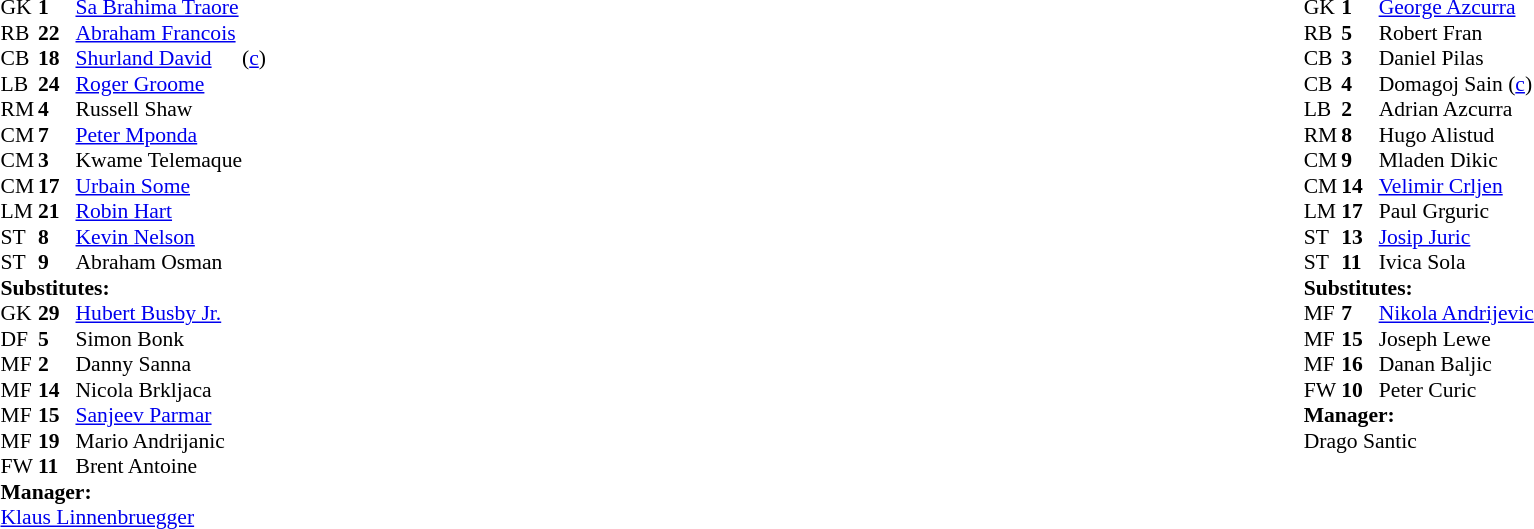<table style="width:100%;">
<tr>
<td style="vertical-align:top; width:50%;"><br><table style="font-size: 90%" cellspacing="0" cellpadding="0">
<tr>
<th width="25"></th>
<th width="25"></th>
</tr>
<tr>
<td>GK</td>
<td><strong>1</strong></td>
<td> <a href='#'>Sa Brahima Traore</a></td>
<td></td>
<td></td>
</tr>
<tr>
<td>RB</td>
<td><strong>22</strong></td>
<td> <a href='#'>Abraham Francois</a></td>
</tr>
<tr>
<td>CB</td>
<td><strong>18</strong></td>
<td> <a href='#'>Shurland David</a></td>
<td></td>
<td>(<a href='#'>c</a>)</td>
</tr>
<tr>
<td>LB</td>
<td><strong>24</strong></td>
<td> <a href='#'>Roger Groome</a></td>
</tr>
<tr>
<td>RM</td>
<td><strong>4</strong></td>
<td> Russell Shaw</td>
<td></td>
<td></td>
</tr>
<tr>
<td>CM</td>
<td><strong>7</strong></td>
<td> <a href='#'>Peter Mponda</a></td>
<td></td>
<td></td>
</tr>
<tr>
<td>CM</td>
<td><strong>3</strong></td>
<td> Kwame Telemaque</td>
</tr>
<tr>
<td>CM</td>
<td><strong>17</strong></td>
<td> <a href='#'>Urbain Some</a></td>
<td></td>
<td></td>
</tr>
<tr>
<td>LM</td>
<td><strong>21</strong></td>
<td> <a href='#'>Robin Hart</a></td>
<td></td>
<td></td>
</tr>
<tr>
<td>ST</td>
<td><strong>8</strong></td>
<td> <a href='#'>Kevin Nelson</a></td>
<td></td>
<td></td>
</tr>
<tr>
<td>ST</td>
<td><strong>9</strong></td>
<td> Abraham Osman</td>
<td></td>
<td></td>
</tr>
<tr>
<td colspan=3><strong>Substitutes:</strong></td>
</tr>
<tr>
<td>GK</td>
<td><strong>29</strong></td>
<td> <a href='#'>Hubert Busby Jr.</a></td>
<td></td>
<td></td>
</tr>
<tr>
<td>DF</td>
<td><strong>5</strong></td>
<td> Simon Bonk</td>
<td></td>
<td></td>
</tr>
<tr>
<td>MF</td>
<td><strong>2</strong></td>
<td> Danny Sanna</td>
<td></td>
<td> </td>
</tr>
<tr>
<td>MF</td>
<td><strong>14</strong></td>
<td> Nicola Brkljaca</td>
<td></td>
<td></td>
</tr>
<tr>
<td>MF</td>
<td><strong>15</strong></td>
<td> <a href='#'>Sanjeev Parmar</a></td>
<td></td>
<td></td>
</tr>
<tr>
<td>MF</td>
<td><strong>19</strong></td>
<td> Mario Andrijanic</td>
<td></td>
<td></td>
</tr>
<tr>
<td>FW</td>
<td><strong>11</strong></td>
<td> Brent Antoine</td>
<td></td>
<td></td>
</tr>
<tr>
<td colspan=3><strong>Manager:</strong></td>
</tr>
<tr>
<td colspan=4> <a href='#'>Klaus Linnenbruegger</a></td>
</tr>
</table>
</td>
<td valign="top"></td>
<td style="vertical-align:top; width:50%;"><br><table cellspacing="0" cellpadding="0" style="font-size:90%; margin:auto;">
<tr>
<th width=25></th>
<th width=25></th>
</tr>
<tr>
<td>GK</td>
<td><strong>1</strong></td>
<td> <a href='#'>George Azcurra</a></td>
<td></td>
<td></td>
</tr>
<tr>
<td>RB</td>
<td><strong>5</strong></td>
<td> Robert Fran</td>
</tr>
<tr>
<td>CB</td>
<td><strong>3</strong></td>
<td> Daniel Pilas</td>
</tr>
<tr>
<td>CB</td>
<td><strong>4</strong></td>
<td> Domagoj Sain (<a href='#'>c</a>)</td>
</tr>
<tr>
<td>LB</td>
<td><strong>2</strong></td>
<td> Adrian Azcurra</td>
<td></td>
<td></td>
</tr>
<tr>
<td>RM</td>
<td><strong>8</strong></td>
<td> Hugo Alistud</td>
<td></td>
<td></td>
</tr>
<tr>
<td>CM</td>
<td><strong>9</strong></td>
<td> Mladen Dikic</td>
</tr>
<tr>
<td>CM</td>
<td><strong>14</strong></td>
<td> <a href='#'>Velimir Crljen</a></td>
<td></td>
<td></td>
</tr>
<tr>
<td>LM</td>
<td><strong>17</strong></td>
<td> Paul Grguric</td>
<td></td>
<td></td>
</tr>
<tr>
<td>ST</td>
<td><strong>13</strong></td>
<td> <a href='#'>Josip Juric</a></td>
<td></td>
<td></td>
</tr>
<tr>
<td>ST</td>
<td><strong>11</strong></td>
<td> Ivica Sola</td>
<td></td>
<td></td>
</tr>
<tr>
<td colspan=3><strong>Substitutes:</strong></td>
</tr>
<tr>
<td>MF</td>
<td><strong>7</strong></td>
<td> <a href='#'>Nikola Andrijevic</a></td>
<td></td>
<td></td>
</tr>
<tr>
<td>MF</td>
<td><strong>15</strong></td>
<td> Joseph Lewe</td>
<td></td>
<td></td>
</tr>
<tr>
<td>MF</td>
<td><strong>16</strong></td>
<td> Danan Baljic</td>
<td></td>
<td></td>
</tr>
<tr>
<td>FW</td>
<td><strong>10</strong></td>
<td> Peter Curic</td>
<td></td>
<td></td>
</tr>
<tr>
<td colspan=3><strong>Manager:</strong></td>
</tr>
<tr>
<td colspan=4> Drago Santic</td>
</tr>
</table>
</td>
</tr>
</table>
